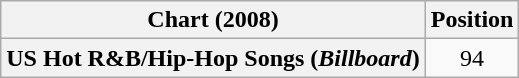<table class="wikitable plainrowheaders" style="text-align:center">
<tr>
<th scope="col">Chart (2008)</th>
<th scope="col">Position</th>
</tr>
<tr>
<th scope="row">US Hot R&B/Hip-Hop Songs (<em>Billboard</em>)</th>
<td>94</td>
</tr>
</table>
